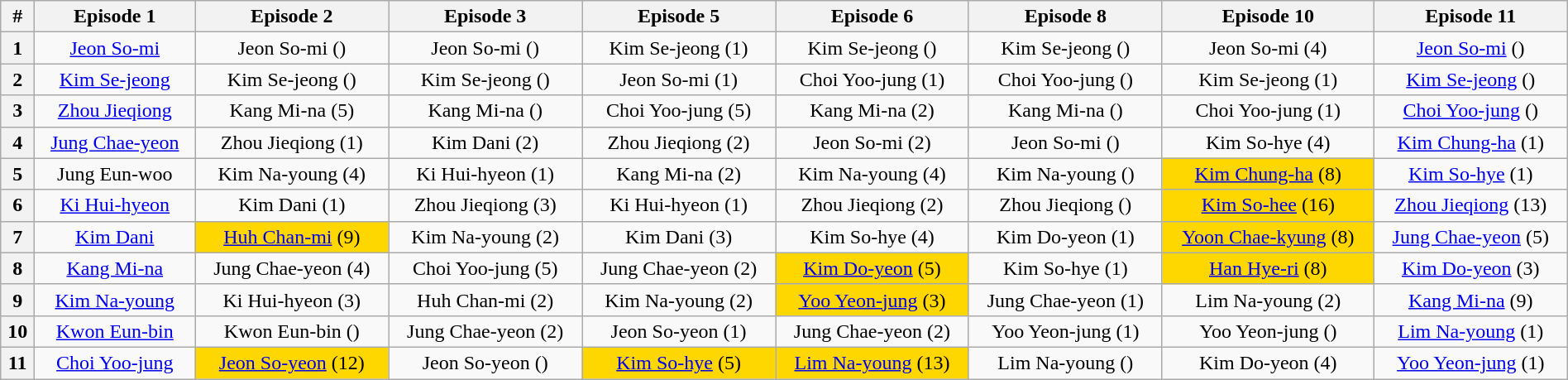<table class="wikitable mw-collapsible" style="width:100%; text-align:center">
<tr>
<th scope="col">#</th>
<th scope="col">Episode 1</th>
<th scope="col">Episode 2</th>
<th scope="col">Episode 3</th>
<th scope="col">Episode 5</th>
<th scope="col">Episode 6</th>
<th scope="col">Episode 8</th>
<th scope="col">Episode 10</th>
<th scope="col">Episode 11</th>
</tr>
<tr>
<th scope="row">1</th>
<td><a href='#'>Jeon So-mi</a></td>
<td>Jeon So-mi ()</td>
<td>Jeon So-mi ()</td>
<td>Kim Se-jeong (1)</td>
<td>Kim Se-jeong ()</td>
<td>Kim Se-jeong ()</td>
<td>Jeon So-mi (4)</td>
<td><a href='#'>Jeon So-mi</a> ()</td>
</tr>
<tr>
<th scope="row">2</th>
<td><a href='#'>Kim Se-jeong</a></td>
<td>Kim Se-jeong ()</td>
<td>Kim Se-jeong ()</td>
<td>Jeon So-mi (1)</td>
<td>Choi Yoo-jung (1)</td>
<td>Choi Yoo-jung ()</td>
<td>Kim Se-jeong (1)</td>
<td><a href='#'>Kim Se-jeong</a> ()</td>
</tr>
<tr>
<th scope="row">3</th>
<td><a href='#'>Zhou Jieqiong</a></td>
<td>Kang Mi-na (5)</td>
<td>Kang Mi-na ()</td>
<td>Choi Yoo-jung (5)</td>
<td>Kang Mi-na (2)</td>
<td>Kang Mi-na ()</td>
<td>Choi Yoo-jung (1)</td>
<td><a href='#'>Choi Yoo-jung</a> ()</td>
</tr>
<tr>
<th scope="row">4</th>
<td><a href='#'>Jung Chae-yeon</a></td>
<td>Zhou Jieqiong (1)</td>
<td>Kim Dani (2)</td>
<td>Zhou Jieqiong (2)</td>
<td>Jeon So-mi (2)</td>
<td>Jeon So-mi ()</td>
<td>Kim So-hye (4)</td>
<td><a href='#'>Kim Chung-ha</a> (1)</td>
</tr>
<tr>
<th scope="row">5</th>
<td>Jung Eun-woo</td>
<td>Kim Na-young (4)</td>
<td>Ki Hui-hyeon (1)</td>
<td>Kang Mi-na (2)</td>
<td>Kim Na-young (4)</td>
<td>Kim Na-young ()</td>
<td style="background:gold"><a href='#'>Kim Chung-ha</a> (8)</td>
<td><a href='#'>Kim So-hye</a> (1)</td>
</tr>
<tr>
<th scope="row">6</th>
<td><a href='#'>Ki Hui-hyeon</a></td>
<td>Kim Dani (1)</td>
<td>Zhou Jieqiong (3)</td>
<td>Ki Hui-hyeon (1)</td>
<td>Zhou Jieqiong (2)</td>
<td>Zhou Jieqiong ()</td>
<td style="background:gold"><a href='#'>Kim So-hee</a> (16)</td>
<td><a href='#'>Zhou Jieqiong</a> (13)</td>
</tr>
<tr>
<th scope="row">7</th>
<td><a href='#'>Kim Dani</a></td>
<td style="background:gold"><a href='#'>Huh Chan-mi</a> (9)</td>
<td>Kim Na-young (2)</td>
<td>Kim Dani (3)</td>
<td>Kim So-hye (4)</td>
<td>Kim Do-yeon (1)</td>
<td style="background:gold"><a href='#'>Yoon Chae-kyung</a> (8)</td>
<td><a href='#'>Jung Chae-yeon</a> (5)</td>
</tr>
<tr>
<th scope="row">8</th>
<td><a href='#'>Kang Mi-na</a></td>
<td>Jung Chae-yeon (4)</td>
<td>Choi Yoo-jung (5)</td>
<td>Jung Chae-yeon (2)</td>
<td style="background:gold"><a href='#'>Kim Do-yeon</a> (5)</td>
<td>Kim So-hye (1)</td>
<td style="background:gold"><a href='#'>Han Hye-ri</a> (8)</td>
<td><a href='#'>Kim Do-yeon</a> (3)</td>
</tr>
<tr>
<th scope="row">9</th>
<td><a href='#'>Kim Na-young</a></td>
<td>Ki Hui-hyeon (3)</td>
<td>Huh Chan-mi (2)</td>
<td>Kim Na-young (2)</td>
<td style="background:gold"><a href='#'>Yoo Yeon-jung</a> (3)</td>
<td>Jung Chae-yeon (1)</td>
<td>Lim Na-young (2)</td>
<td><a href='#'>Kang Mi-na</a> (9)</td>
</tr>
<tr>
<th scope="row">10</th>
<td><a href='#'>Kwon Eun-bin</a></td>
<td>Kwon Eun-bin ()</td>
<td>Jung Chae-yeon (2)</td>
<td>Jeon So-yeon (1)</td>
<td>Jung Chae-yeon (2)</td>
<td>Yoo Yeon-jung (1)</td>
<td>Yoo Yeon-jung ()</td>
<td><a href='#'>Lim Na-young</a> (1)</td>
</tr>
<tr>
<th scope="row">11</th>
<td><a href='#'>Choi Yoo-jung</a></td>
<td style="background:gold"><a href='#'>Jeon So-yeon</a> (12)</td>
<td>Jeon So-yeon ()</td>
<td style="background:gold"><a href='#'>Kim So-hye</a> (5)</td>
<td style="background:gold"><a href='#'>Lim Na-young</a> (13)</td>
<td>Lim Na-young ()</td>
<td>Kim Do-yeon (4)</td>
<td><a href='#'>Yoo Yeon-jung</a> (1)</td>
</tr>
</table>
